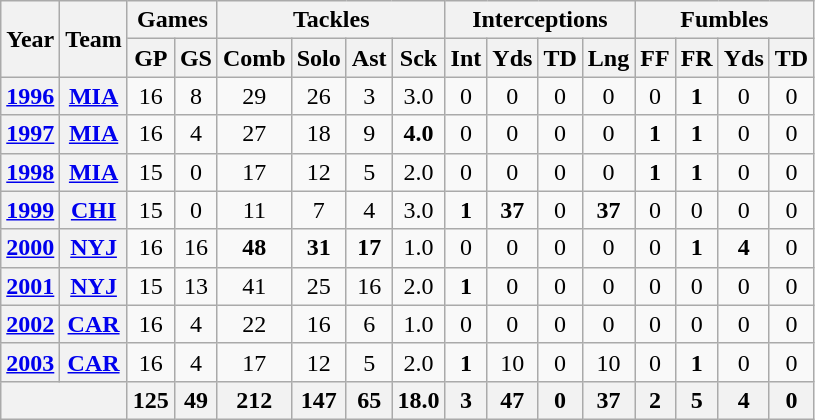<table class="wikitable" style="text-align:center">
<tr>
<th rowspan="2">Year</th>
<th rowspan="2">Team</th>
<th colspan="2">Games</th>
<th colspan="4">Tackles</th>
<th colspan="4">Interceptions</th>
<th colspan="4">Fumbles</th>
</tr>
<tr>
<th>GP</th>
<th>GS</th>
<th>Comb</th>
<th>Solo</th>
<th>Ast</th>
<th>Sck</th>
<th>Int</th>
<th>Yds</th>
<th>TD</th>
<th>Lng</th>
<th>FF</th>
<th>FR</th>
<th>Yds</th>
<th>TD</th>
</tr>
<tr>
<th><a href='#'>1996</a></th>
<th><a href='#'>MIA</a></th>
<td>16</td>
<td>8</td>
<td>29</td>
<td>26</td>
<td>3</td>
<td>3.0</td>
<td>0</td>
<td>0</td>
<td>0</td>
<td>0</td>
<td>0</td>
<td><strong>1</strong></td>
<td>0</td>
<td>0</td>
</tr>
<tr>
<th><a href='#'>1997</a></th>
<th><a href='#'>MIA</a></th>
<td>16</td>
<td>4</td>
<td>27</td>
<td>18</td>
<td>9</td>
<td><strong>4.0</strong></td>
<td>0</td>
<td>0</td>
<td>0</td>
<td>0</td>
<td><strong>1</strong></td>
<td><strong>1</strong></td>
<td>0</td>
<td>0</td>
</tr>
<tr>
<th><a href='#'>1998</a></th>
<th><a href='#'>MIA</a></th>
<td>15</td>
<td>0</td>
<td>17</td>
<td>12</td>
<td>5</td>
<td>2.0</td>
<td>0</td>
<td>0</td>
<td>0</td>
<td>0</td>
<td><strong>1</strong></td>
<td><strong>1</strong></td>
<td>0</td>
<td>0</td>
</tr>
<tr>
<th><a href='#'>1999</a></th>
<th><a href='#'>CHI</a></th>
<td>15</td>
<td>0</td>
<td>11</td>
<td>7</td>
<td>4</td>
<td>3.0</td>
<td><strong>1</strong></td>
<td><strong>37</strong></td>
<td>0</td>
<td><strong>37</strong></td>
<td>0</td>
<td>0</td>
<td>0</td>
<td>0</td>
</tr>
<tr>
<th><a href='#'>2000</a></th>
<th><a href='#'>NYJ</a></th>
<td>16</td>
<td>16</td>
<td><strong>48</strong></td>
<td><strong>31</strong></td>
<td><strong>17</strong></td>
<td>1.0</td>
<td>0</td>
<td>0</td>
<td>0</td>
<td>0</td>
<td>0</td>
<td><strong>1</strong></td>
<td><strong>4</strong></td>
<td>0</td>
</tr>
<tr>
<th><a href='#'>2001</a></th>
<th><a href='#'>NYJ</a></th>
<td>15</td>
<td>13</td>
<td>41</td>
<td>25</td>
<td>16</td>
<td>2.0</td>
<td><strong>1</strong></td>
<td>0</td>
<td>0</td>
<td>0</td>
<td>0</td>
<td>0</td>
<td>0</td>
<td>0</td>
</tr>
<tr>
<th><a href='#'>2002</a></th>
<th><a href='#'>CAR</a></th>
<td>16</td>
<td>4</td>
<td>22</td>
<td>16</td>
<td>6</td>
<td>1.0</td>
<td>0</td>
<td>0</td>
<td>0</td>
<td>0</td>
<td>0</td>
<td>0</td>
<td>0</td>
<td>0</td>
</tr>
<tr>
<th><a href='#'>2003</a></th>
<th><a href='#'>CAR</a></th>
<td>16</td>
<td>4</td>
<td>17</td>
<td>12</td>
<td>5</td>
<td>2.0</td>
<td><strong>1</strong></td>
<td>10</td>
<td>0</td>
<td>10</td>
<td>0</td>
<td><strong>1</strong></td>
<td>0</td>
<td>0</td>
</tr>
<tr>
<th colspan="2"></th>
<th>125</th>
<th>49</th>
<th>212</th>
<th>147</th>
<th>65</th>
<th>18.0</th>
<th>3</th>
<th>47</th>
<th>0</th>
<th>37</th>
<th>2</th>
<th>5</th>
<th>4</th>
<th>0</th>
</tr>
</table>
